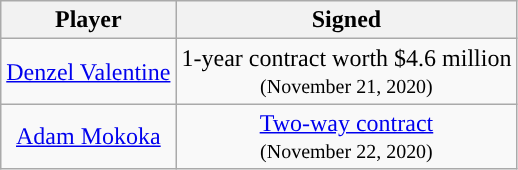<table class="wikitable sortable sortable" style="text-align: center">
<tr>
<th>Player</th>
<th>Signed</th>
</tr>
<tr>
<td><a href='#'>Denzel Valentine</a></td>
<td>1-year contract worth $4.6 million<br><small>(November 21, 2020)</small></td>
</tr>
<tr>
<td><a href='#'>Adam Mokoka</a></td>
<td><a href='#'>Two-way contract</a><br><small>(November 22, 2020)</small></td>
</tr>
</table>
